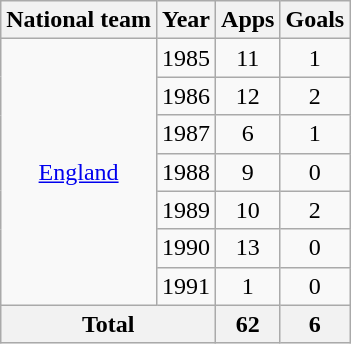<table class="wikitable" style="text-align:center">
<tr>
<th>National team</th>
<th>Year</th>
<th>Apps</th>
<th>Goals</th>
</tr>
<tr>
<td rowspan="7"><a href='#'>England</a></td>
<td>1985</td>
<td>11</td>
<td>1</td>
</tr>
<tr>
<td>1986</td>
<td>12</td>
<td>2</td>
</tr>
<tr>
<td>1987</td>
<td>6</td>
<td>1</td>
</tr>
<tr>
<td>1988</td>
<td>9</td>
<td>0</td>
</tr>
<tr>
<td>1989</td>
<td>10</td>
<td>2</td>
</tr>
<tr>
<td>1990</td>
<td>13</td>
<td>0</td>
</tr>
<tr>
<td>1991</td>
<td>1</td>
<td>0</td>
</tr>
<tr>
<th colspan="2">Total</th>
<th>62</th>
<th>6</th>
</tr>
</table>
